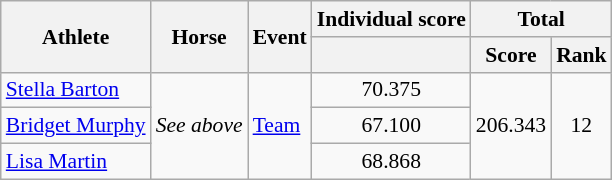<table class=wikitable style="font-size:90%">
<tr>
<th rowspan="2">Athlete</th>
<th rowspan="2">Horse</th>
<th rowspan="2">Event</th>
<th colspan="1">Individual score</th>
<th colspan="2">Total</th>
</tr>
<tr>
<th></th>
<th>Score</th>
<th>Rank</th>
</tr>
<tr align=center>
<td align=left><a href='#'>Stella Barton</a></td>
<td align=left rowspan=3><em>See above</em></td>
<td align=left rowspan=3><a href='#'>Team</a></td>
<td>70.375</td>
<td rowspan="4">206.343</td>
<td rowspan="4">12</td>
</tr>
<tr align=center>
<td align=left><a href='#'>Bridget Murphy</a></td>
<td>67.100</td>
</tr>
<tr align=center>
<td align=left><a href='#'>Lisa Martin</a></td>
<td>68.868</td>
</tr>
</table>
